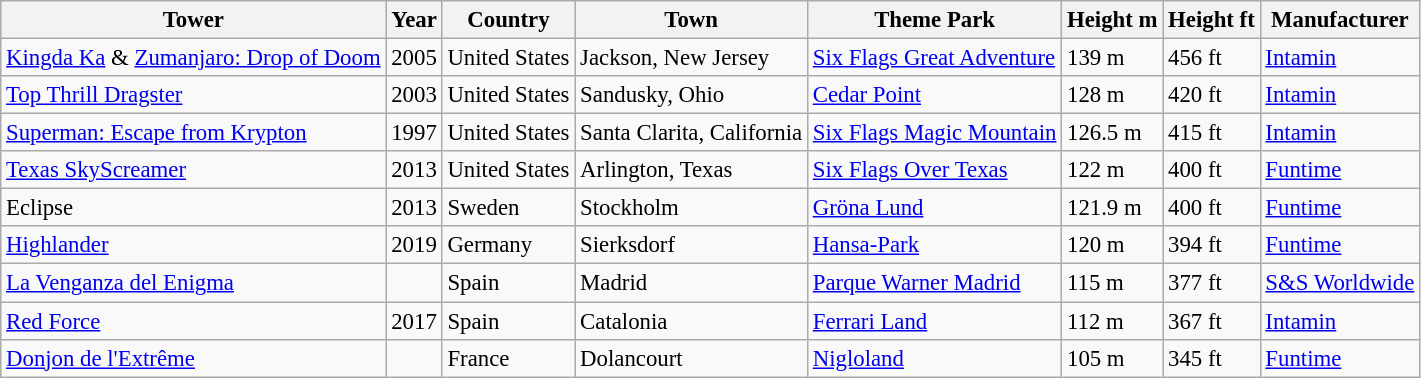<table class="wikitable sortable" style="font-size:95%;">
<tr>
<th>Tower</th>
<th>Year</th>
<th>Country</th>
<th>Town</th>
<th>Theme Park</th>
<th>Height m</th>
<th>Height ft</th>
<th>Manufacturer</th>
</tr>
<tr>
<td><a href='#'>Kingda Ka</a> & <a href='#'>Zumanjaro: Drop of Doom</a></td>
<td>2005</td>
<td>United States</td>
<td>Jackson, New Jersey</td>
<td><a href='#'>Six Flags Great Adventure</a></td>
<td>139 m</td>
<td>456 ft</td>
<td><a href='#'>Intamin</a></td>
</tr>
<tr>
<td><a href='#'>Top Thrill Dragster</a></td>
<td>2003</td>
<td>United States</td>
<td>Sandusky, Ohio</td>
<td><a href='#'>Cedar Point</a></td>
<td>128 m</td>
<td>420 ft</td>
<td><a href='#'>Intamin</a></td>
</tr>
<tr>
<td><a href='#'>Superman: Escape from Krypton</a></td>
<td>1997</td>
<td>United States</td>
<td>Santa Clarita, California</td>
<td><a href='#'>Six Flags Magic Mountain</a></td>
<td>126.5 m</td>
<td>415 ft</td>
<td><a href='#'>Intamin</a></td>
</tr>
<tr>
<td><a href='#'>Texas SkyScreamer</a></td>
<td>2013</td>
<td>United States</td>
<td>Arlington, Texas</td>
<td><a href='#'>Six Flags Over Texas</a></td>
<td>122 m</td>
<td>400 ft</td>
<td><a href='#'>Funtime</a></td>
</tr>
<tr>
<td>Eclipse</td>
<td>2013</td>
<td>Sweden</td>
<td>Stockholm</td>
<td><a href='#'>Gröna Lund</a></td>
<td>121.9 m</td>
<td>400 ft</td>
<td><a href='#'>Funtime</a></td>
</tr>
<tr>
<td><a href='#'>Highlander</a></td>
<td>2019</td>
<td>Germany</td>
<td>Sierksdorf</td>
<td><a href='#'>Hansa-Park</a></td>
<td>120 m</td>
<td>394 ft</td>
<td><a href='#'>Funtime</a></td>
</tr>
<tr>
<td><a href='#'>La Venganza del Enigma</a></td>
<td></td>
<td>Spain</td>
<td>Madrid</td>
<td><a href='#'>Parque Warner Madrid</a></td>
<td>115 m</td>
<td>377 ft</td>
<td><a href='#'>S&S Worldwide</a></td>
</tr>
<tr>
<td><a href='#'>Red Force</a></td>
<td>2017</td>
<td>Spain</td>
<td>Catalonia</td>
<td><a href='#'>Ferrari Land</a></td>
<td>112 m</td>
<td>367 ft</td>
<td><a href='#'>Intamin</a></td>
</tr>
<tr>
<td><a href='#'>Donjon de l'Extrême</a></td>
<td></td>
<td>France</td>
<td>Dolancourt</td>
<td><a href='#'>Nigloland</a></td>
<td>105 m</td>
<td>345 ft</td>
<td><a href='#'>Funtime</a></td>
</tr>
</table>
